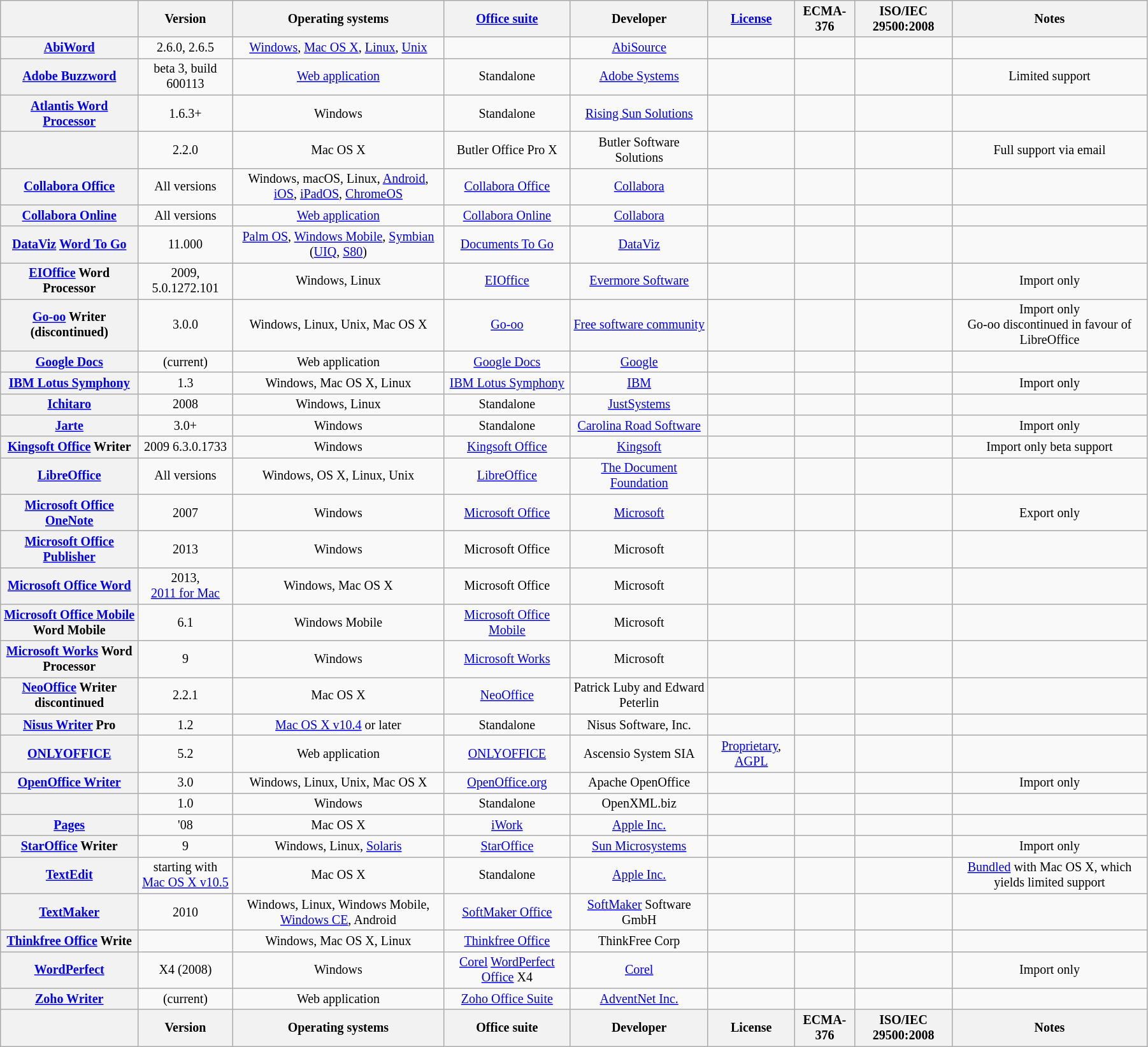<table class="sortable wikitable" style="text-align: center; width: 95%; font-size: smaller">
<tr>
<th style="width: 12%"></th>
<th>Version</th>
<th>Operating systems</th>
<th><a href='#'>Office suite</a></th>
<th>Developer</th>
<th><a href='#'>License</a></th>
<th>ECMA-376</th>
<th>ISO/IEC 29500:2008</th>
<th>Notes</th>
</tr>
<tr>
<th><a href='#'>AbiWord</a></th>
<td>2.6.0, 2.6.5</td>
<td><a href='#'>Windows</a>, <a href='#'>Mac OS X</a>, <a href='#'>Linux</a>, <a href='#'>Unix</a></td>
<td></td>
<td><a href='#'>AbiSource</a></td>
<td></td>
<td></td>
<td></td>
<td></td>
</tr>
<tr>
<th><a href='#'>Adobe Buzzword</a></th>
<td>beta 3, build 600113</td>
<td><a href='#'>Web application</a></td>
<td>Standalone</td>
<td><a href='#'>Adobe Systems</a></td>
<td></td>
<td></td>
<td></td>
<td>Limited support</td>
</tr>
<tr>
<th><a href='#'>Atlantis Word Processor</a></th>
<td>1.6.3+</td>
<td>Windows</td>
<td>Standalone</td>
<td><a href='#'>Rising Sun Solutions</a></td>
<td></td>
<td></td>
<td></td>
<td></td>
</tr>
<tr>
<th></th>
<td>2.2.0</td>
<td>Mac OS X</td>
<td>Butler Office Pro X</td>
<td>Butler Software Solutions</td>
<td></td>
<td></td>
<td></td>
<td>Full support via email</td>
</tr>
<tr>
<th><a href='#'>Collabora Office</a></th>
<td>All versions</td>
<td>Windows, macOS, Linux, <a href='#'>Android</a>, <a href='#'>iOS</a>, <a href='#'>iPadOS</a>, <a href='#'>ChromeOS</a></td>
<td><a href='#'>Collabora Office</a></td>
<td><a href='#'>Collabora</a></td>
<td></td>
<td></td>
<td></td>
<td></td>
</tr>
<tr>
<th><a href='#'>Collabora Online</a></th>
<td>All versions</td>
<td><a href='#'>Web application</a></td>
<td><a href='#'>Collabora Online</a></td>
<td><a href='#'>Collabora</a></td>
<td></td>
<td></td>
<td></td>
<td></td>
</tr>
<tr>
<th><a href='#'>DataViz</a> <a href='#'>Word To Go</a></th>
<td>11.000</td>
<td><a href='#'>Palm OS</a>, <a href='#'>Windows Mobile</a>, <a href='#'>Symbian</a> (<a href='#'>UIQ</a>, <a href='#'>S80</a>)</td>
<td><a href='#'>Documents To Go</a></td>
<td><a href='#'>DataViz</a></td>
<td></td>
<td></td>
<td></td>
<td></td>
</tr>
<tr>
<th><a href='#'>EIOffice</a> Word Processor</th>
<td>2009, 5.0.1272.101</td>
<td>Windows, Linux</td>
<td><a href='#'>EIOffice</a></td>
<td><a href='#'>Evermore Software</a></td>
<td></td>
<td></td>
<td></td>
<td>Import only</td>
</tr>
<tr>
<th><a href='#'>Go-oo</a> Writer (discontinued)</th>
<td>3.0.0</td>
<td>Windows, Linux, Unix, Mac OS X</td>
<td><a href='#'>Go-oo</a></td>
<td><a href='#'>Free software community</a></td>
<td></td>
<td></td>
<td></td>
<td>Import only<br>Go-oo discontinued in favour of LibreOffice</td>
</tr>
<tr>
<th><a href='#'>Google Docs</a></th>
<td>(current)</td>
<td>Web application</td>
<td><a href='#'>Google Docs</a></td>
<td><a href='#'>Google</a></td>
<td></td>
<td></td>
<td></td>
<td></td>
</tr>
<tr>
<th><a href='#'>IBM Lotus Symphony</a></th>
<td>1.3</td>
<td>Windows, Mac OS X, Linux</td>
<td><a href='#'>IBM Lotus Symphony</a></td>
<td><a href='#'>IBM</a></td>
<td></td>
<td></td>
<td></td>
<td>Import only</td>
</tr>
<tr>
<th><a href='#'>Ichitaro</a></th>
<td>2008</td>
<td>Windows, Linux</td>
<td>Standalone</td>
<td><a href='#'>JustSystems</a></td>
<td></td>
<td></td>
<td></td>
<td></td>
</tr>
<tr>
<th><a href='#'>Jarte</a></th>
<td>3.0+</td>
<td>Windows</td>
<td>Standalone</td>
<td><a href='#'>Carolina Road Software</a></td>
<td></td>
<td></td>
<td></td>
<td>Import only</td>
</tr>
<tr>
<th><a href='#'>Kingsoft Office</a> Writer</th>
<td>2009 6.3.0.1733</td>
<td>Windows</td>
<td><a href='#'>Kingsoft Office</a></td>
<td><a href='#'>Kingsoft</a></td>
<td></td>
<td></td>
<td></td>
<td>Import only beta support</td>
</tr>
<tr>
<th><a href='#'>LibreOffice</a></th>
<td>All versions</td>
<td>Windows, OS X, Linux, Unix</td>
<td><a href='#'>LibreOffice</a></td>
<td><a href='#'>The Document Foundation</a></td>
<td></td>
<td></td>
<td></td>
<td></td>
</tr>
<tr>
<th><a href='#'>Microsoft Office OneNote</a></th>
<td>2007</td>
<td>Windows</td>
<td><a href='#'>Microsoft Office</a></td>
<td><a href='#'>Microsoft</a></td>
<td></td>
<td></td>
<td></td>
<td>Export only</td>
</tr>
<tr>
<th><a href='#'>Microsoft Office Publisher</a></th>
<td>2013</td>
<td>Windows</td>
<td>Microsoft Office</td>
<td>Microsoft</td>
<td></td>
<td></td>
<td></td>
<td></td>
</tr>
<tr>
<th><a href='#'>Microsoft Office Word</a></th>
<td>2013,<br><a href='#'>2011 for Mac</a></td>
<td>Windows, Mac OS X</td>
<td>Microsoft Office</td>
<td>Microsoft</td>
<td></td>
<td></td>
<td></td>
<td></td>
</tr>
<tr>
<th><a href='#'>Microsoft Office Mobile</a> Word Mobile</th>
<td>6.1</td>
<td>Windows Mobile</td>
<td><a href='#'>Microsoft Office Mobile</a></td>
<td>Microsoft</td>
<td></td>
<td></td>
<td></td>
<td></td>
</tr>
<tr>
<th><a href='#'>Microsoft Works</a> Word Processor</th>
<td>9</td>
<td>Windows</td>
<td><a href='#'>Microsoft Works</a></td>
<td>Microsoft</td>
<td></td>
<td></td>
<td></td>
<td></td>
</tr>
<tr>
<th><a href='#'>NeoOffice</a> Writer discontinued</th>
<td>2.2.1</td>
<td>Mac OS X</td>
<td><a href='#'>NeoOffice</a></td>
<td>Patrick Luby and Edward Peterlin</td>
<td></td>
<td></td>
<td></td>
<td></td>
</tr>
<tr>
<th><a href='#'>Nisus Writer</a> Pro</th>
<td>1.2</td>
<td><a href='#'>Mac OS X v10.4</a> or later</td>
<td>Standalone</td>
<td>Nisus Software, Inc.</td>
<td></td>
<td></td>
<td></td>
<td></td>
</tr>
<tr>
<th><a href='#'>ONLYOFFICE</a></th>
<td>5.2</td>
<td>Web application</td>
<td><a href='#'>ONLYOFFICE</a></td>
<td>Ascensio System SIA</td>
<td><a href='#'>Proprietary</a>, <a href='#'>AGPL</a></td>
<td></td>
<td></td>
<td></td>
</tr>
<tr>
<th><a href='#'>OpenOffice Writer</a></th>
<td>3.0</td>
<td>Windows, Linux, Unix, Mac OS X</td>
<td><a href='#'>OpenOffice.org</a></td>
<td>Apache OpenOffice</td>
<td></td>
<td></td>
<td></td>
<td>Import only</td>
</tr>
<tr>
<th></th>
<td>1.0</td>
<td>Windows</td>
<td>Standalone</td>
<td>OpenXML.biz</td>
<td></td>
<td></td>
<td></td>
<td></td>
</tr>
<tr>
<th><a href='#'>Pages</a></th>
<td>'08</td>
<td>Mac OS X</td>
<td><a href='#'>iWork</a></td>
<td><a href='#'>Apple Inc.</a></td>
<td></td>
<td></td>
<td></td>
<td></td>
</tr>
<tr>
<th><a href='#'>StarOffice</a> Writer</th>
<td>9</td>
<td>Windows, Linux, <a href='#'>Solaris</a></td>
<td><a href='#'>StarOffice</a></td>
<td><a href='#'>Sun Microsystems</a></td>
<td></td>
<td></td>
<td></td>
<td>Import only</td>
</tr>
<tr>
<th><a href='#'>TextEdit</a></th>
<td>starting with<br><a href='#'>Mac OS X v10.5</a></td>
<td>Mac OS X</td>
<td>Standalone</td>
<td><a href='#'>Apple Inc.</a></td>
<td></td>
<td></td>
<td></td>
<td><a href='#'>Bundled</a> with Mac OS X, which yields limited support</td>
</tr>
<tr>
<th><a href='#'>TextMaker</a></th>
<td>2010</td>
<td>Windows, Linux, Windows Mobile, <a href='#'>Windows CE</a>, Android</td>
<td><a href='#'>SoftMaker Office</a></td>
<td><a href='#'>SoftMaker</a> Software GmbH</td>
<td></td>
<td></td>
<td></td>
<td></td>
</tr>
<tr>
<th><a href='#'>Thinkfree Office</a> Write</th>
<td></td>
<td>Windows, Mac OS X, Linux</td>
<td><a href='#'>Thinkfree Office</a></td>
<td>ThinkFree Corp</td>
<td></td>
<td></td>
<td></td>
<td></td>
</tr>
<tr>
<th><a href='#'>WordPerfect</a></th>
<td>X4 (2008)</td>
<td>Windows</td>
<td><a href='#'>Corel</a> <a href='#'>WordPerfect Office</a> X4</td>
<td><a href='#'>Corel</a></td>
<td></td>
<td></td>
<td></td>
<td>Import only</td>
</tr>
<tr>
<th><a href='#'>Zoho Writer</a></th>
<td>(current)</td>
<td>Web application</td>
<td><a href='#'>Zoho Office Suite</a></td>
<td><a href='#'>AdventNet Inc.</a></td>
<td></td>
<td></td>
<td></td>
<td></td>
</tr>
<tr class="sortbottom">
<th></th>
<th>Version</th>
<th>Operating systems</th>
<th>Office suite</th>
<th>Developer</th>
<th>License</th>
<th>ECMA-376</th>
<th>ISO/IEC 29500:2008</th>
<th>Notes</th>
</tr>
</table>
